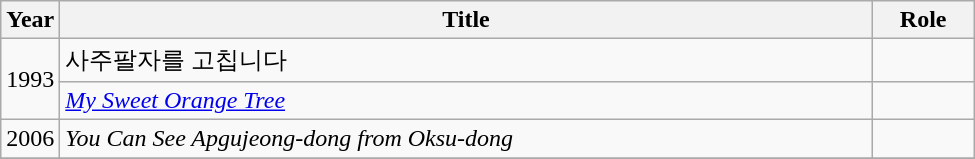<table class="wikitable" style="width:650px">
<tr>
<th width=10>Year</th>
<th>Title</th>
<th>Role</th>
</tr>
<tr>
<td rowspan=2>1993</td>
<td>사주팔자를 고칩니다</td>
<td></td>
</tr>
<tr>
<td><em><a href='#'>My Sweet Orange Tree</a></em></td>
<td></td>
</tr>
<tr>
<td>2006</td>
<td><em>You Can See Apgujeong-dong from Oksu-dong</em></td>
<td></td>
</tr>
<tr>
</tr>
</table>
